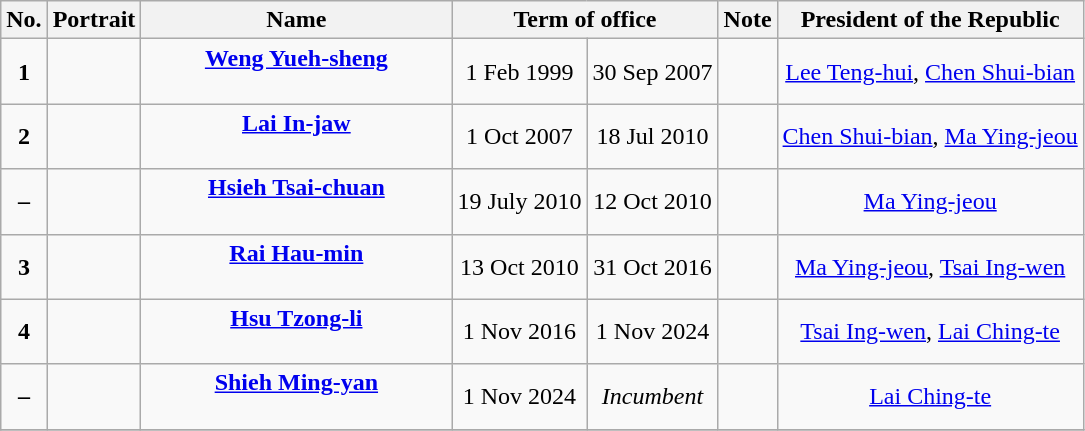<table class=wikitable style="text-align:center;">
<tr>
<th>No.</th>
<th>Portrait</th>
<th width=200>Name<br></th>
<th colspan=2>Term of office</th>
<th>Note</th>
<th>President of the Republic</th>
</tr>
<tr>
<td><strong>1</strong></td>
<td></td>
<td><strong><a href='#'>Weng Yueh-sheng</a></strong><br><br></td>
<td>1 Feb 1999</td>
<td>30 Sep 2007</td>
<td align=left></td>
<td><a href='#'>Lee Teng-hui</a>, <a href='#'>Chen Shui-bian</a></td>
</tr>
<tr ->
<td><strong>2</strong></td>
<td></td>
<td><strong><a href='#'>Lai In-jaw</a></strong><br><br></td>
<td>1 Oct 2007</td>
<td>18 Jul 2010</td>
<td align=left></td>
<td><a href='#'>Chen Shui-bian</a>, <a href='#'>Ma Ying-jeou</a></td>
</tr>
<tr>
<td><strong>–</strong></td>
<td></td>
<td><strong><a href='#'>Hsieh Tsai-chuan</a></strong><br><br></td>
<td>19 July 2010</td>
<td>12 Oct 2010</td>
<td align=left></td>
<td><a href='#'>Ma Ying-jeou</a></td>
</tr>
<tr>
<td><strong>3</strong></td>
<td></td>
<td><strong><a href='#'>Rai Hau-min</a></strong><br><br></td>
<td>13 Oct 2010</td>
<td>31 Oct 2016</td>
<td align=left></td>
<td><a href='#'>Ma Ying-jeou</a>, <a href='#'>Tsai Ing-wen</a></td>
</tr>
<tr>
<td><strong>4</strong></td>
<td></td>
<td><strong><a href='#'>Hsu Tzong-li</a></strong><br><br></td>
<td>1 Nov 2016</td>
<td>1 Nov 2024</td>
<td align=left></td>
<td><a href='#'>Tsai Ing-wen</a>, <a href='#'>Lai Ching-te</a></td>
</tr>
<tr>
<td><strong>–</strong></td>
<td></td>
<td><strong><a href='#'>Shieh Ming-yan</a></strong><br><br></td>
<td>1 Nov 2024</td>
<td><em>Incumbent</em></td>
<td align=left></td>
<td><a href='#'>Lai Ching-te</a></td>
</tr>
<tr>
</tr>
</table>
